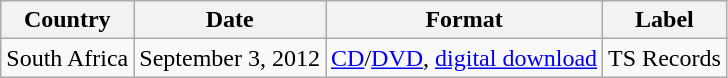<table class="wikitable sortable plainrowheaders" style="text-align:center;">
<tr>
<th>Country</th>
<th>Date</th>
<th>Format</th>
<th>Label</th>
</tr>
<tr>
<td>South Africa</td>
<td>September 3, 2012</td>
<td><a href='#'>CD</a>/<a href='#'>DVD</a>, <a href='#'>digital download</a></td>
<td>TS Records</td>
</tr>
</table>
